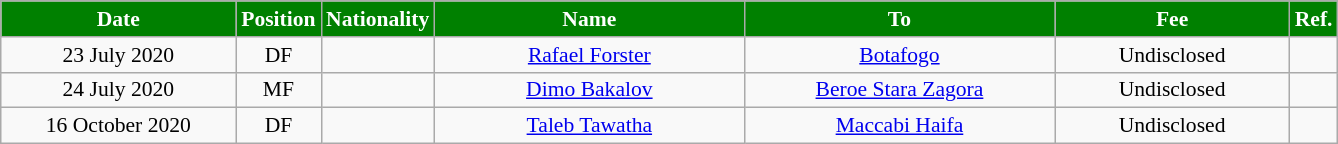<table class="wikitable"  style="text-align:center; font-size:90%; ">
<tr>
<th style="background:green; color:white; width:150px;">Date</th>
<th style="background:green; color:white; width:50px;">Position</th>
<th style="background:green; color:white; width:50px;">Nationality</th>
<th style="background:green; color:white; width:200px;">Name</th>
<th style="background:green; color:white; width:200px;">To</th>
<th style="background:green; color:white; width:150px;">Fee</th>
<th style="background:green; color:white; width:25px;">Ref.</th>
</tr>
<tr>
<td>23 July 2020</td>
<td>DF</td>
<td></td>
<td><a href='#'>Rafael Forster</a></td>
<td><a href='#'>Botafogo</a></td>
<td>Undisclosed</td>
<td></td>
</tr>
<tr>
<td>24 July 2020</td>
<td>MF</td>
<td></td>
<td><a href='#'>Dimo Bakalov</a></td>
<td><a href='#'>Beroe Stara Zagora</a></td>
<td>Undisclosed</td>
<td></td>
</tr>
<tr>
<td>16 October 2020</td>
<td>DF</td>
<td></td>
<td><a href='#'>Taleb Tawatha</a></td>
<td><a href='#'>Maccabi Haifa</a></td>
<td>Undisclosed</td>
<td></td>
</tr>
</table>
